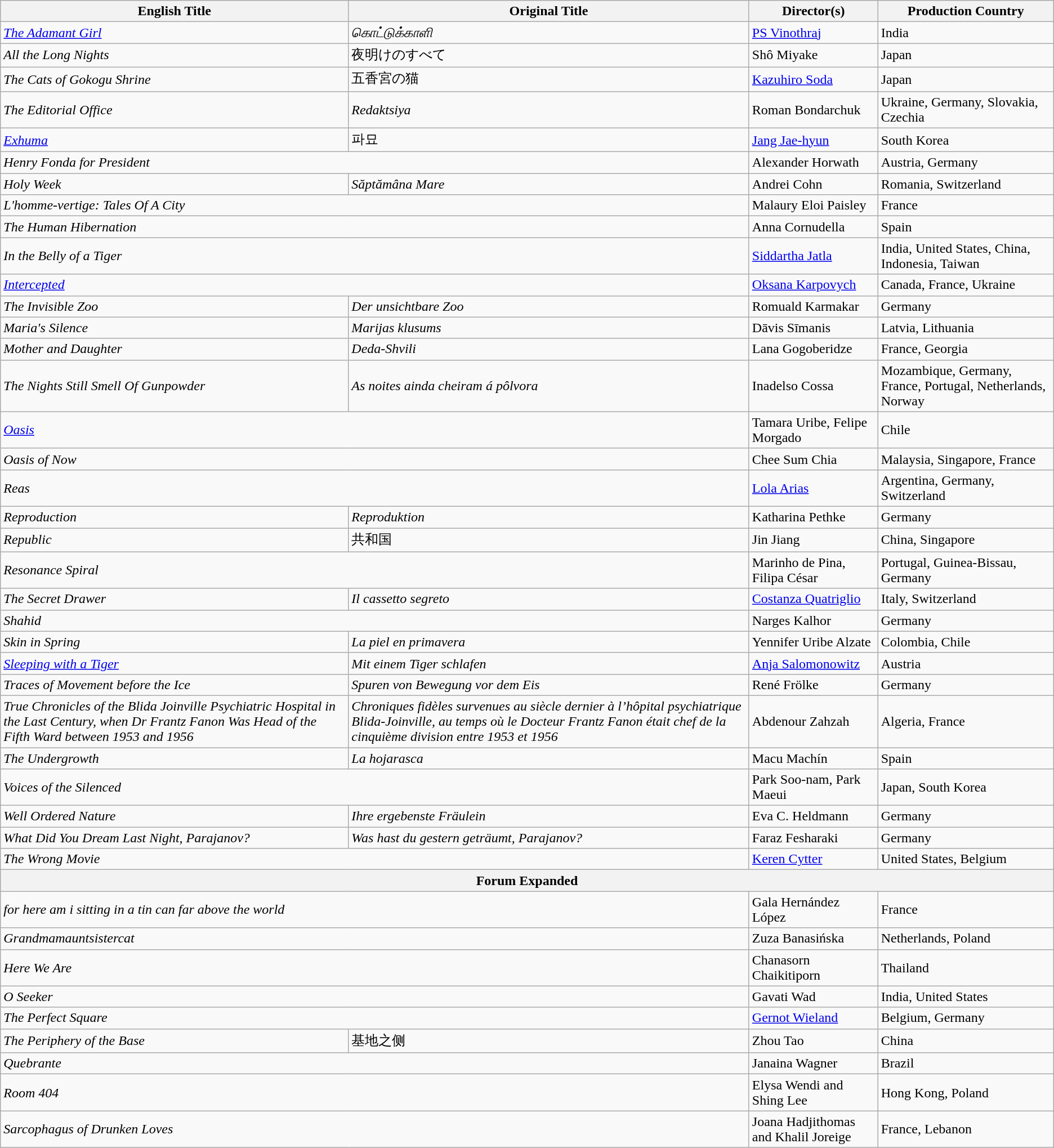<table class="wikitable">
<tr>
<th>English Title</th>
<th>Original Title</th>
<th>Director(s)</th>
<th>Production Country</th>
</tr>
<tr>
<td><em><a href='#'>The Adamant Girl</a></em></td>
<td><em>கொட்டுக்காளி</em></td>
<td><a href='#'>PS Vinothraj</a></td>
<td>India</td>
</tr>
<tr>
<td><em>All the Long Nights</em></td>
<td>夜明けのすべて</td>
<td>Shô Miyake</td>
<td>Japan</td>
</tr>
<tr>
<td><em>The Cats of Gokogu Shrine</em></td>
<td>五香宮の猫</td>
<td><a href='#'>Kazuhiro Soda</a></td>
<td>Japan</td>
</tr>
<tr>
<td><em>The Editorial Office</em></td>
<td><em>Redaktsiya</em></td>
<td>Roman Bondarchuk</td>
<td>Ukraine, Germany, Slovakia, Czechia</td>
</tr>
<tr>
<td><em><a href='#'>Exhuma</a></em></td>
<td>파묘</td>
<td><a href='#'>Jang Jae-hyun</a></td>
<td>South Korea</td>
</tr>
<tr>
<td colspan="2"><em>Henry Fonda for President</em></td>
<td>Alexander Horwath</td>
<td>Austria, Germany</td>
</tr>
<tr>
<td><em>Holy Week</em></td>
<td><em>Săptămâna Mare</em></td>
<td>Andrei Cohn</td>
<td>Romania, Switzerland</td>
</tr>
<tr>
<td colspan="2"><em>L'homme-vertige: Tales Of A City</em></td>
<td>Malaury Eloi Paisley</td>
<td>France</td>
</tr>
<tr>
<td colspan="2"><em>The Human Hibernation</em></td>
<td>Anna Cornudella</td>
<td>Spain</td>
</tr>
<tr>
<td colspan="2"><em>In the Belly of a Tiger</em></td>
<td><a href='#'>Siddartha Jatla</a></td>
<td>India, United States, China, Indonesia, Taiwan</td>
</tr>
<tr>
<td colspan="2"><em><a href='#'>Intercepted</a></em></td>
<td><a href='#'>Oksana Karpovych</a></td>
<td>Canada, France, Ukraine</td>
</tr>
<tr>
<td><em>The Invisible Zoo</em></td>
<td><em>Der unsichtbare Zoo</em></td>
<td>Romuald Karmakar</td>
<td>Germany</td>
</tr>
<tr>
<td><em>Maria's Silence</em></td>
<td><em>Marijas klusums</em></td>
<td>Dāvis Sīmanis</td>
<td>Latvia, Lithuania</td>
</tr>
<tr>
<td><em>Mother and Daughter</em></td>
<td><em>Deda-Shvili</em></td>
<td>Lana Gogoberidze</td>
<td>France, Georgia</td>
</tr>
<tr>
<td><em>The Nights Still Smell Of Gunpowder</em></td>
<td><em>As noites ainda cheiram á pôlvora</em></td>
<td>Inadelso Cossa</td>
<td>Mozambique, Germany, France, Portugal, Netherlands, Norway</td>
</tr>
<tr>
<td colspan="2"><em><a href='#'>Oasis</a> </em></td>
<td>Tamara Uribe, Felipe Morgado</td>
<td>Chile</td>
</tr>
<tr>
<td colspan="2"><em>Oasis of Now</em></td>
<td>Chee Sum Chia</td>
<td>Malaysia, Singapore, France</td>
</tr>
<tr>
<td colspan="2"><em>Reas</em></td>
<td><a href='#'>Lola Arias</a></td>
<td>Argentina, Germany, Switzerland</td>
</tr>
<tr>
<td><em>Reproduction</em></td>
<td><em>Reproduktion</em></td>
<td>Katharina Pethke</td>
<td>Germany</td>
</tr>
<tr>
<td><em>Republic</em></td>
<td>共和国</td>
<td>Jin Jiang</td>
<td>China, Singapore</td>
</tr>
<tr>
<td colspan="2"><em>Resonance Spiral</em></td>
<td>Marinho de Pina, Filipa César</td>
<td>Portugal, Guinea-Bissau, Germany</td>
</tr>
<tr>
<td><em>The Secret Drawer</em></td>
<td><em>Il cassetto segreto</em></td>
<td><a href='#'>Costanza Quatriglio</a></td>
<td>Italy, Switzerland</td>
</tr>
<tr>
<td colspan="2"><em>Shahid </em></td>
<td>Narges Kalhor</td>
<td>Germany</td>
</tr>
<tr>
<td><em>Skin in Spring</em></td>
<td><em>La piel en primavera</em></td>
<td>Yennifer Uribe Alzate</td>
<td>Colombia, Chile</td>
</tr>
<tr>
<td><em><a href='#'>Sleeping with a Tiger</a></em></td>
<td><em>Mit einem Tiger schlafen</em></td>
<td><a href='#'>Anja Salomonowitz</a></td>
<td>Austria</td>
</tr>
<tr>
<td><em>Traces of Movement before the Ice</em></td>
<td><em>Spuren von Bewegung vor dem Eis</em></td>
<td>René Frölke</td>
<td>Germany</td>
</tr>
<tr>
<td><em>True Chronicles of the Blida Joinville Psychiatric Hospital in the Last Century, when Dr Frantz Fanon Was Head of the Fifth Ward between 1953 and 1956</em></td>
<td><em>Chroniques fidèles survenues au siècle dernier à l’hôpital psychiatrique Blida-Joinville, au temps où le Docteur Frantz Fanon était chef de la cinquième division entre 1953 et 1956</em></td>
<td>Abdenour Zahzah</td>
<td>Algeria, France</td>
</tr>
<tr>
<td><em>The Undergrowth</em></td>
<td><em>La hojarasca</em></td>
<td>Macu Machín</td>
<td>Spain</td>
</tr>
<tr>
<td colspan="2"><em>Voices of the Silenced</em></td>
<td>Park Soo-nam, Park Maeui</td>
<td>Japan, South Korea</td>
</tr>
<tr>
<td><em>Well Ordered Nature</em></td>
<td><em>Ihre ergebenste Fräulein</em></td>
<td>Eva C. Heldmann</td>
<td>Germany</td>
</tr>
<tr>
<td><em>What Did You Dream Last Night, Parajanov?</em></td>
<td><em>Was hast du gestern geträumt, Parajanov? </em></td>
<td>Faraz Fesharaki</td>
<td>Germany</td>
</tr>
<tr>
<td colspan="2"><em>The Wrong Movie </em></td>
<td><a href='#'>Keren Cytter</a></td>
<td>United States, Belgium</td>
</tr>
<tr>
<th colspan="4">Forum Expanded</th>
</tr>
<tr>
<td colspan="2"><em>for here am i sitting in a tin can far above the world</em></td>
<td>Gala Hernández López</td>
<td>France</td>
</tr>
<tr>
<td colspan="2"><em>Grandmamauntsistercat</em></td>
<td>Zuza Banasińska</td>
<td>Netherlands, Poland</td>
</tr>
<tr>
<td colspan="2"><em>Here We Are</em></td>
<td>Chanasorn Chaikitiporn</td>
<td>Thailand</td>
</tr>
<tr>
<td colspan="2"><em>O Seeker</em></td>
<td>Gavati Wad</td>
<td>India, United States</td>
</tr>
<tr>
<td colspan="2"><em>The Perfect Square</em></td>
<td><a href='#'>Gernot Wieland</a></td>
<td>Belgium, Germany</td>
</tr>
<tr>
<td><em>The Periphery of the Base</em></td>
<td>基地之侧</td>
<td>Zhou Tao</td>
<td>China</td>
</tr>
<tr>
<td colspan="2"><em>Quebrante</em></td>
<td>Janaina Wagner</td>
<td>Brazil</td>
</tr>
<tr>
<td colspan="2"><em>Room 404</em></td>
<td>Elysa Wendi and Shing Lee</td>
<td>Hong Kong, Poland</td>
</tr>
<tr>
<td colspan="2"><em>Sarcophagus of Drunken Loves</em></td>
<td>Joana Hadjithomas and Khalil Joreige</td>
<td>France, Lebanon</td>
</tr>
</table>
